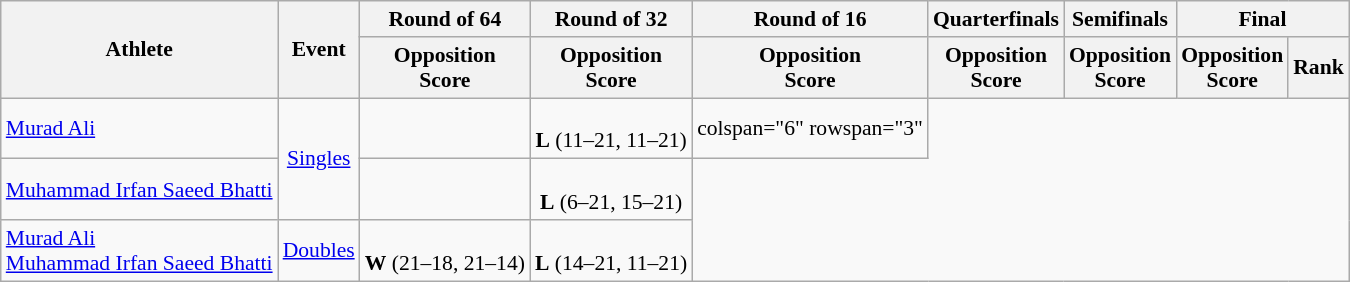<table class=wikitable style="text-align:center; font-size:90%">
<tr>
<th rowspan="2">Athlete</th>
<th rowspan="2">Event</th>
<th>Round of 64</th>
<th>Round of 32</th>
<th>Round of 16</th>
<th>Quarterfinals</th>
<th>Semifinals</th>
<th colspan="2">Final</th>
</tr>
<tr>
<th>Opposition<br>Score</th>
<th>Opposition<br>Score</th>
<th>Opposition<br>Score</th>
<th>Opposition<br>Score</th>
<th>Opposition<br>Score</th>
<th>Opposition<br>Score</th>
<th>Rank</th>
</tr>
<tr>
<td style="text-align:left"><a href='#'>Murad Ali</a></td>
<td rowspan="2"><a href='#'>Singles</a></td>
<td></td>
<td><br><strong>L</strong> (11–21, 11–21)</td>
<td>colspan="6" rowspan="3"</td>
</tr>
<tr>
<td style="text-align:left"><a href='#'>Muhammad Irfan Saeed Bhatti</a></td>
<td></td>
<td><br><strong>L</strong> (6–21, 15–21)</td>
</tr>
<tr>
<td style="text-align:left"><a href='#'>Murad Ali</a><br><a href='#'>Muhammad Irfan Saeed Bhatti</a></td>
<td rowspan="2"><a href='#'>Doubles</a></td>
<td><br><strong>W</strong> (21–18, 21–14)</td>
<td><br><strong>L</strong> (14–21, 11–21)</td>
</tr>
</table>
